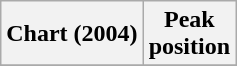<table class="wikitable plainrowheaders" style="text-align:center">
<tr>
<th>Chart (2004)</th>
<th>Peak<br>position</th>
</tr>
<tr>
</tr>
</table>
